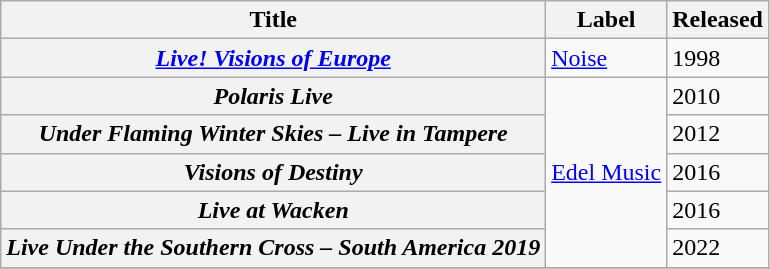<table class="wikitable plainrowheaders">
<tr>
<th>Title</th>
<th>Label</th>
<th>Released</th>
</tr>
<tr>
<th scope="row"><em><a href='#'>Live! Visions of Europe</a></em></th>
<td><a href='#'>Noise</a></td>
<td>1998</td>
</tr>
<tr>
<th scope="row"><em>Polaris Live</em></th>
<td rowspan="5"><a href='#'>Edel Music</a></td>
<td>2010</td>
</tr>
<tr>
<th scope="row"><em>Under Flaming Winter Skies – Live in Tampere</em></th>
<td>2012</td>
</tr>
<tr>
<th scope="row"><em>Visions of Destiny</em></th>
<td>2016</td>
</tr>
<tr>
<th scope="row"><em>Live at Wacken</em></th>
<td>2016</td>
</tr>
<tr>
<th scope="row"><em>Live Under the Southern Cross – South America 2019</em></th>
<td>2022</td>
</tr>
<tr>
</tr>
</table>
